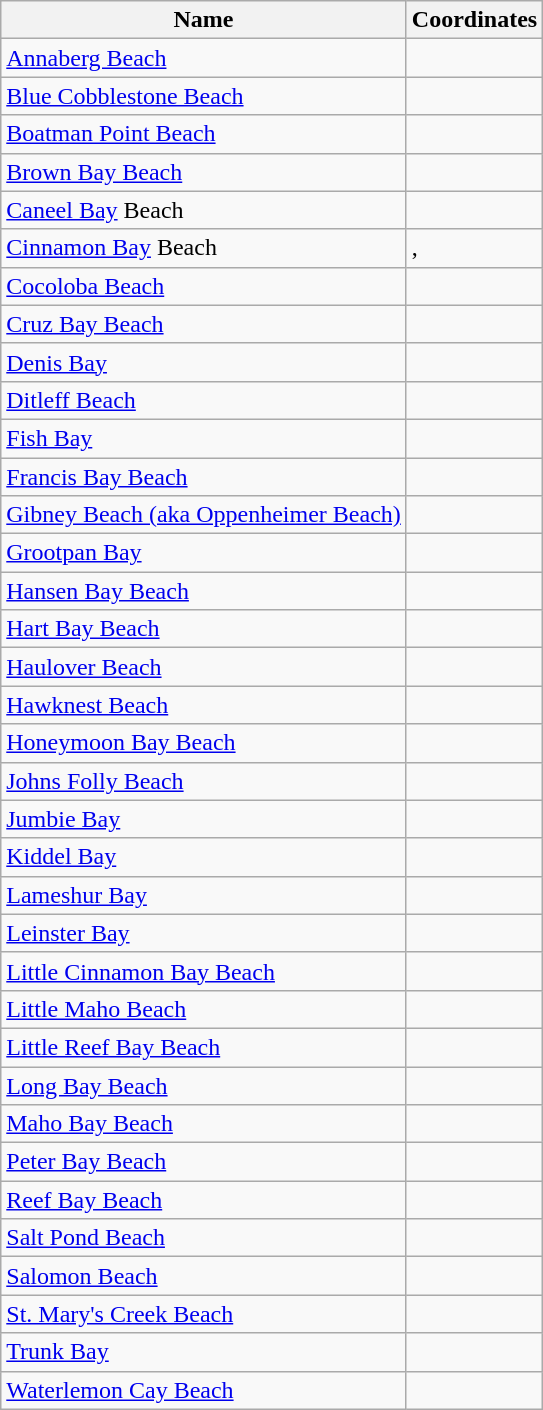<table class="wikitable sortable">
<tr>
<th>Name</th>
<th>Coordinates</th>
</tr>
<tr>
<td><a href='#'>Annaberg Beach</a></td>
<td></td>
</tr>
<tr>
<td><a href='#'>Blue Cobblestone Beach</a></td>
<td></td>
</tr>
<tr>
<td><a href='#'>Boatman Point Beach</a></td>
<td></td>
</tr>
<tr>
<td><a href='#'>Brown Bay Beach</a></td>
<td></td>
</tr>
<tr>
<td><a href='#'>Caneel Bay</a> Beach</td>
<td></td>
</tr>
<tr>
<td><a href='#'>Cinnamon Bay</a> Beach</td>
<td>,</td>
</tr>
<tr>
<td><a href='#'>Cocoloba Beach</a></td>
<td></td>
</tr>
<tr>
<td><a href='#'>Cruz Bay Beach</a></td>
<td></td>
</tr>
<tr>
<td><a href='#'>Denis Bay</a></td>
<td></td>
</tr>
<tr>
<td><a href='#'>Ditleff Beach</a></td>
<td></td>
</tr>
<tr>
<td><a href='#'>Fish Bay</a></td>
<td></td>
</tr>
<tr>
<td><a href='#'>Francis Bay Beach</a></td>
<td></td>
</tr>
<tr>
<td><a href='#'>Gibney Beach (aka Oppenheimer Beach)</a></td>
<td></td>
</tr>
<tr>
<td><a href='#'>Grootpan Bay</a></td>
<td></td>
</tr>
<tr>
<td><a href='#'>Hansen Bay Beach</a></td>
<td></td>
</tr>
<tr>
<td><a href='#'>Hart Bay Beach</a></td>
<td></td>
</tr>
<tr>
<td><a href='#'>Haulover Beach</a></td>
<td></td>
</tr>
<tr>
<td><a href='#'>Hawknest Beach</a></td>
<td></td>
</tr>
<tr>
<td><a href='#'>Honeymoon Bay Beach</a></td>
<td></td>
</tr>
<tr>
<td><a href='#'>Johns Folly Beach</a></td>
<td></td>
</tr>
<tr>
<td><a href='#'>Jumbie Bay</a></td>
<td></td>
</tr>
<tr>
<td><a href='#'>Kiddel Bay</a></td>
<td></td>
</tr>
<tr>
<td><a href='#'>Lameshur Bay</a></td>
<td></td>
</tr>
<tr>
<td><a href='#'>Leinster Bay</a></td>
<td></td>
</tr>
<tr>
<td><a href='#'>Little Cinnamon Bay Beach</a></td>
<td></td>
</tr>
<tr>
<td><a href='#'>Little Maho Beach</a></td>
<td></td>
</tr>
<tr>
<td><a href='#'>Little Reef Bay Beach</a></td>
<td></td>
</tr>
<tr>
<td><a href='#'>Long Bay Beach</a></td>
<td></td>
</tr>
<tr>
<td><a href='#'>Maho Bay Beach</a></td>
</tr>
<tr>
<td><a href='#'>Peter Bay Beach</a></td>
<td></td>
</tr>
<tr>
<td><a href='#'>Reef Bay Beach</a></td>
<td></td>
</tr>
<tr>
<td><a href='#'>Salt Pond Beach</a></td>
<td></td>
</tr>
<tr>
<td><a href='#'>Salomon Beach</a></td>
<td></td>
</tr>
<tr>
<td><a href='#'>St. Mary's Creek Beach</a></td>
<td></td>
</tr>
<tr>
<td><a href='#'>Trunk Bay</a></td>
<td></td>
</tr>
<tr>
<td><a href='#'>Waterlemon Cay Beach</a></td>
<td></td>
</tr>
</table>
